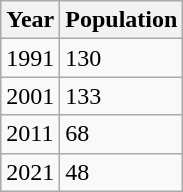<table class="wikitable">
<tr>
<th>Year</th>
<th>Population</th>
</tr>
<tr>
<td>1991</td>
<td>130</td>
</tr>
<tr>
<td>2001</td>
<td>133</td>
</tr>
<tr>
<td>2011</td>
<td>68</td>
</tr>
<tr>
<td>2021</td>
<td>48</td>
</tr>
</table>
